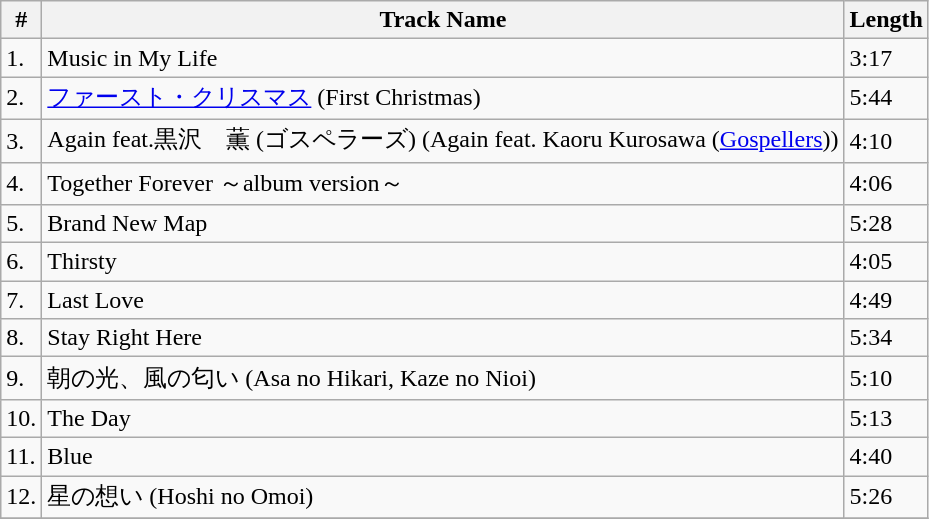<table class="wikitable">
<tr>
<th align="left">#</th>
<th align="left">Track Name</th>
<th align="left">Length</th>
</tr>
<tr>
<td align="left">1.</td>
<td align="left">Music in My Life</td>
<td align="left">3:17</td>
</tr>
<tr>
<td align="left">2.</td>
<td align="left"><a href='#'>ファースト・クリスマス</a> (First Christmas)</td>
<td align="left">5:44</td>
</tr>
<tr>
<td align="left">3.</td>
<td align="left">Again feat.黒沢　薫 (ゴスペラーズ) (Again feat. Kaoru Kurosawa (<a href='#'>Gospellers</a>))</td>
<td align="left">4:10</td>
</tr>
<tr>
<td align="left">4.</td>
<td align="left">Together Forever ～album version～</td>
<td align="left">4:06</td>
</tr>
<tr>
<td align="left">5.</td>
<td align="left">Brand New Map</td>
<td align="left">5:28</td>
</tr>
<tr>
<td align="left">6.</td>
<td align="left">Thirsty</td>
<td align="left">4:05</td>
</tr>
<tr>
<td align="left">7.</td>
<td align="left">Last Love</td>
<td align="left">4:49</td>
</tr>
<tr>
<td align="left">8.</td>
<td align="left">Stay Right Here</td>
<td align="left">5:34</td>
</tr>
<tr>
<td align="left">9.</td>
<td align="left">朝の光、風の匂い (Asa no Hikari, Kaze no Nioi)</td>
<td align="left">5:10</td>
</tr>
<tr>
<td align="left">10.</td>
<td align="left">The Day</td>
<td align="left">5:13</td>
</tr>
<tr>
<td align="left">11.</td>
<td align="left">Blue</td>
<td align="left">4:40</td>
</tr>
<tr>
<td align="left">12.</td>
<td align="left">星の想い (Hoshi no Omoi)</td>
<td align="left">5:26</td>
</tr>
<tr>
</tr>
</table>
